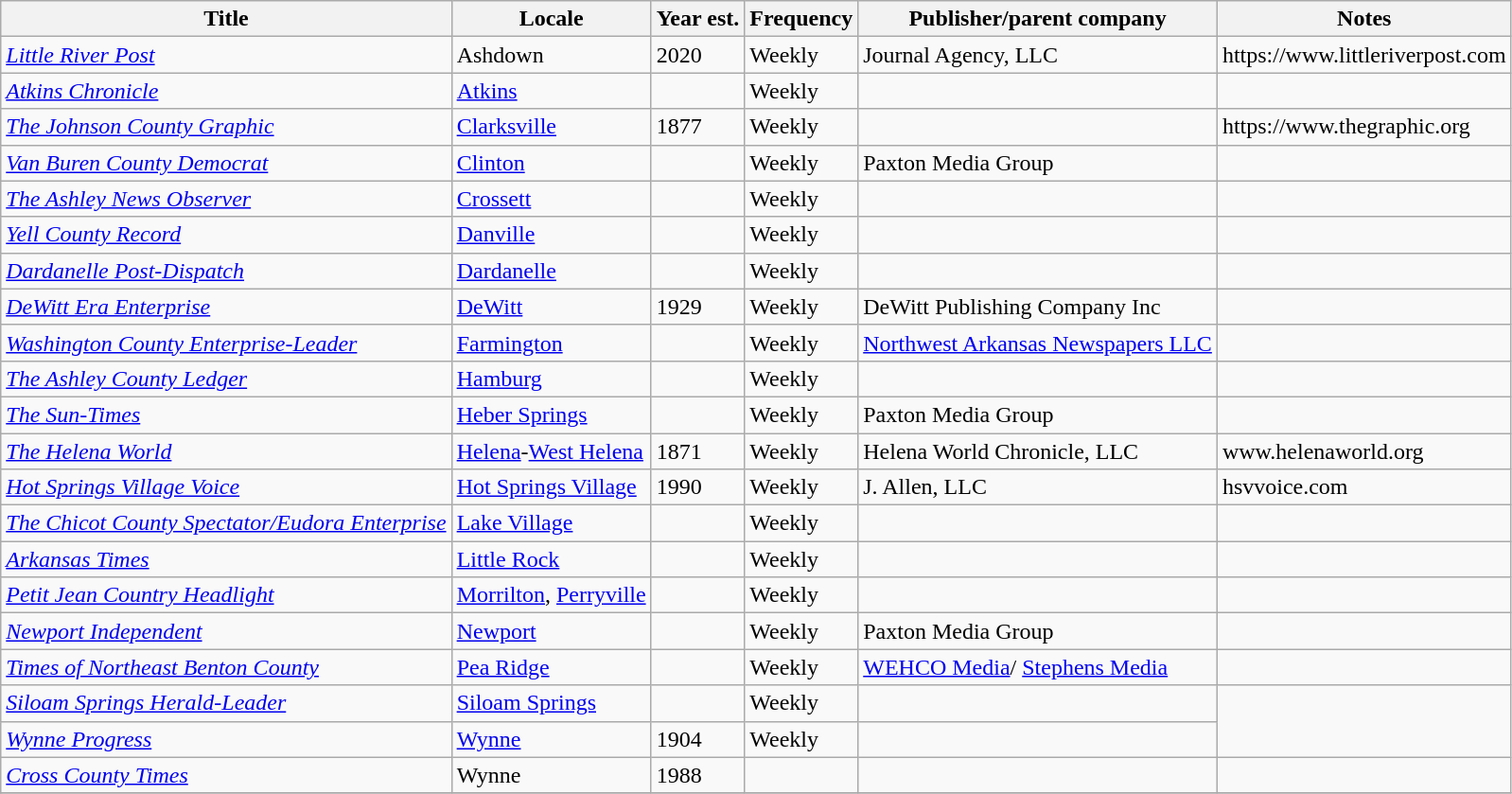<table class="wikitable sortable">
<tr>
<th>Title</th>
<th>Locale</th>
<th>Year est.</th>
<th>Frequency</th>
<th>Publisher/parent company</th>
<th>Notes</th>
</tr>
<tr>
<td><em><a href='#'>Little River Post</a></em></td>
<td>Ashdown</td>
<td>2020</td>
<td>Weekly</td>
<td>Journal Agency, LLC</td>
<td>https://www.littleriverpost.com</td>
</tr>
<tr>
<td><em><a href='#'>Atkins Chronicle</a></em></td>
<td><a href='#'>Atkins</a></td>
<td></td>
<td>Weekly</td>
<td></td>
<td></td>
</tr>
<tr>
<td><em><a href='#'>The Johnson County Graphic</a></em></td>
<td><a href='#'>Clarksville</a></td>
<td>1877</td>
<td>Weekly</td>
<td></td>
<td>https://www.thegraphic.org</td>
</tr>
<tr>
<td><em><a href='#'>Van Buren County Democrat</a></em></td>
<td><a href='#'>Clinton</a></td>
<td></td>
<td>Weekly</td>
<td>Paxton Media Group</td>
<td></td>
</tr>
<tr>
<td><em><a href='#'>The Ashley News Observer</a></em></td>
<td><a href='#'>Crossett</a></td>
<td></td>
<td>Weekly</td>
<td></td>
<td></td>
</tr>
<tr>
<td><em><a href='#'>Yell County Record</a></em></td>
<td><a href='#'>Danville</a></td>
<td></td>
<td>Weekly</td>
<td></td>
<td></td>
</tr>
<tr>
<td><em><a href='#'>Dardanelle Post-Dispatch</a></em></td>
<td><a href='#'>Dardanelle</a></td>
<td></td>
<td>Weekly</td>
<td></td>
<td></td>
</tr>
<tr>
<td><em><a href='#'>DeWitt Era Enterprise</a></em></td>
<td><a href='#'>DeWitt</a></td>
<td>1929</td>
<td>Weekly</td>
<td>DeWitt Publishing Company Inc</td>
<td></td>
</tr>
<tr>
<td><em><a href='#'>Washington County Enterprise-Leader</a></em></td>
<td><a href='#'>Farmington</a></td>
<td></td>
<td>Weekly</td>
<td><a href='#'>Northwest Arkansas Newspapers LLC</a></td>
<td></td>
</tr>
<tr>
<td><em><a href='#'>The Ashley County Ledger</a></em></td>
<td><a href='#'>Hamburg</a></td>
<td></td>
<td>Weekly</td>
<td></td>
<td></td>
</tr>
<tr>
<td><em><a href='#'>The Sun-Times</a></em></td>
<td><a href='#'>Heber Springs</a></td>
<td></td>
<td>Weekly</td>
<td>Paxton Media Group</td>
<td></td>
</tr>
<tr>
<td><em><a href='#'>The Helena World</a></em></td>
<td><a href='#'>Helena</a>-<a href='#'>West Helena</a></td>
<td>1871</td>
<td>Weekly</td>
<td>Helena World Chronicle, LLC</td>
<td>www.helenaworld.org</td>
</tr>
<tr>
<td><em><a href='#'>Hot Springs Village Voice</a></em></td>
<td><a href='#'>Hot Springs Village</a></td>
<td>1990</td>
<td>Weekly</td>
<td>J. Allen, LLC</td>
<td>hsvvoice.com</td>
</tr>
<tr>
<td><em><a href='#'>The Chicot County Spectator/Eudora Enterprise</a></em></td>
<td><a href='#'>Lake Village</a></td>
<td></td>
<td>Weekly</td>
<td></td>
<td></td>
</tr>
<tr>
<td><em><a href='#'>Arkansas Times</a></em></td>
<td><a href='#'>Little Rock</a></td>
<td></td>
<td>Weekly</td>
<td></td>
<td></td>
</tr>
<tr>
<td><em><a href='#'>Petit Jean Country Headlight</a></em></td>
<td><a href='#'>Morrilton</a>, <a href='#'>Perryville</a></td>
<td></td>
<td>Weekly</td>
<td></td>
<td></td>
</tr>
<tr>
<td><em><a href='#'>Newport Independent</a></em></td>
<td><a href='#'>Newport</a></td>
<td></td>
<td>Weekly</td>
<td>Paxton Media Group</td>
<td></td>
</tr>
<tr>
<td><em><a href='#'>Times of Northeast Benton County</a></em></td>
<td><a href='#'>Pea Ridge</a></td>
<td></td>
<td>Weekly</td>
<td><a href='#'>WEHCO Media</a>/ <a href='#'>Stephens Media</a></td>
<td></td>
</tr>
<tr>
<td><em><a href='#'>Siloam Springs Herald-Leader</a></em></td>
<td><a href='#'>Siloam Springs</a></td>
<td></td>
<td>Weekly</td>
<td></td>
</tr>
<tr>
<td><em><a href='#'>Wynne Progress</a></em></td>
<td><a href='#'>Wynne</a></td>
<td>1904</td>
<td>Weekly</td>
<td></td>
</tr>
<tr>
<td><em><a href='#'>Cross County Times</a></em></td>
<td>Wynne</td>
<td>1988</td>
<td></td>
<td></td>
<td></td>
</tr>
<tr>
</tr>
</table>
